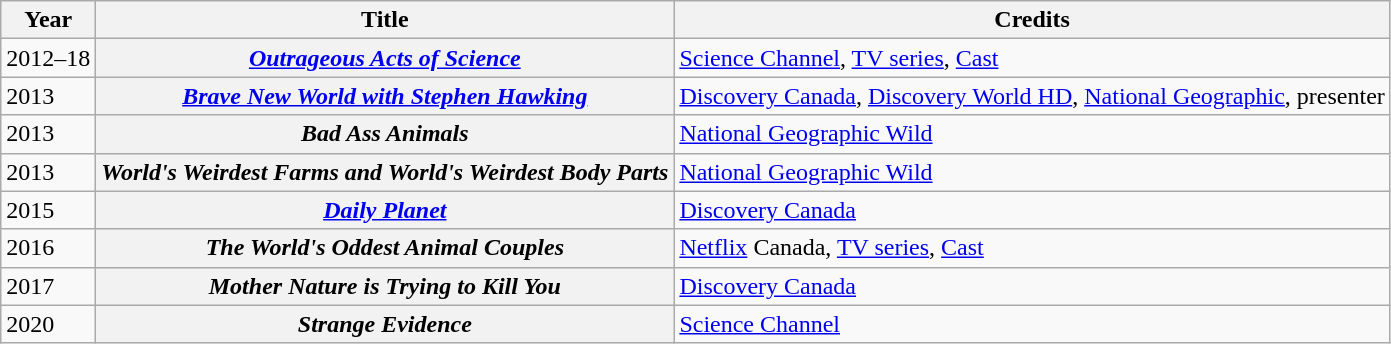<table class="wikitable plainrowheaders sortable" style="margin-right: 0;">
<tr>
<th scope="col">Year</th>
<th scope="col">Title</th>
<th scope="col">Credits</th>
</tr>
<tr>
<td>2012–18</td>
<th scope="row"><em><a href='#'>Outrageous Acts of Science</a></em></th>
<td><a href='#'>Science Channel</a>, <a href='#'>TV series</a>, <a href='#'>Cast</a></td>
</tr>
<tr>
<td>2013</td>
<th scope="row"><em><a href='#'>Brave New World with Stephen Hawking</a></em></th>
<td><a href='#'>Discovery Canada</a>, <a href='#'>Discovery World HD</a>, <a href='#'>National Geographic</a>, presenter</td>
</tr>
<tr>
<td>2013</td>
<th scope="row"><em>Bad Ass Animals </em></th>
<td><a href='#'>National Geographic Wild</a></td>
</tr>
<tr>
<td>2013</td>
<th scope="row"><em>World's Weirdest Farms and World's Weirdest Body Parts</em></th>
<td><a href='#'>National Geographic Wild</a></td>
</tr>
<tr>
<td>2015</td>
<th scope="row"><em><a href='#'>Daily Planet</a></em></th>
<td><a href='#'>Discovery Canada</a></td>
</tr>
<tr>
<td>2016</td>
<th scope="row"><em>The World's Oddest Animal Couples</em></th>
<td><a href='#'>Netflix</a> Canada, <a href='#'>TV series</a>, <a href='#'>Cast</a></td>
</tr>
<tr>
<td>2017</td>
<th scope="row"><em>Mother Nature is Trying to Kill You</em></th>
<td><a href='#'>Discovery Canada</a></td>
</tr>
<tr>
<td>2020</td>
<th scope="row"><em>Strange Evidence</em></th>
<td><a href='#'>Science Channel</a></td>
</tr>
</table>
